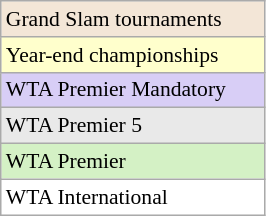<table class=wikitable style=font-size:90%;width:14%>
<tr style="background:#F3E6D7;">
<td>Grand Slam tournaments</td>
</tr>
<tr style="background:#ffc;">
<td>Year-end championships</td>
</tr>
<tr style="background:#d8cef6;">
<td>WTA Premier Mandatory</td>
</tr>
<tr style="background:#E9E9E9;">
<td>WTA Premier 5</td>
</tr>
<tr style="background:#D4F1C5;">
<td>WTA Premier</td>
</tr>
<tr style="background:#fff;">
<td>WTA International</td>
</tr>
</table>
